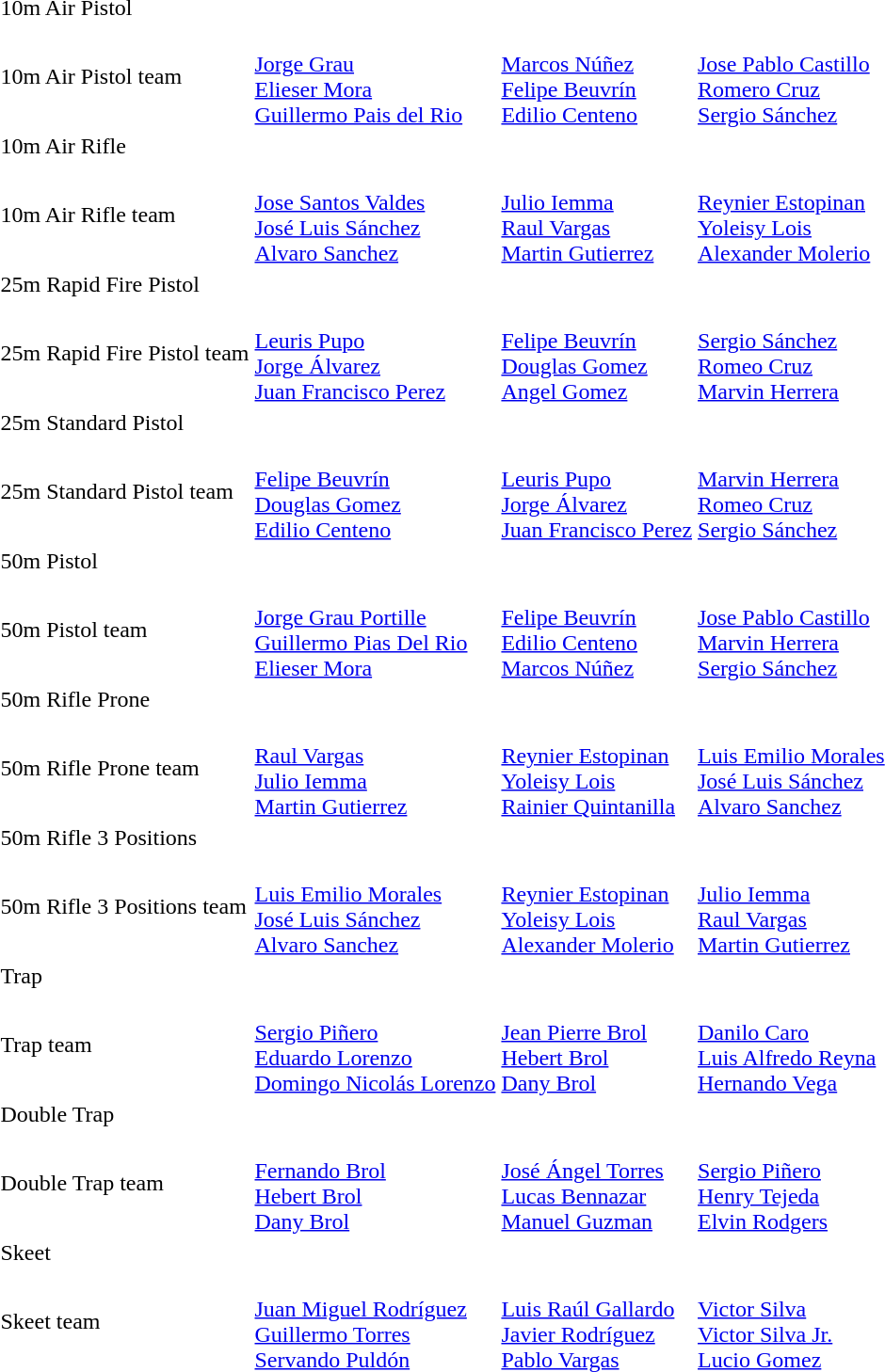<table>
<tr>
<td>10m Air Pistol</td>
<td></td>
<td></td>
<td></td>
</tr>
<tr>
<td>10m Air Pistol team</td>
<td><br><a href='#'>Jorge Grau</a><br><a href='#'>Elieser Mora</a><br><a href='#'>Guillermo Pais del Rio</a></td>
<td><br><a href='#'>Marcos Núñez</a><br><a href='#'>Felipe Beuvrín</a><br><a href='#'>Edilio Centeno</a></td>
<td><br><a href='#'>Jose Pablo Castillo</a><br><a href='#'>Romero Cruz</a><br><a href='#'>Sergio Sánchez</a></td>
</tr>
<tr>
<td>10m Air Rifle</td>
<td></td>
<td></td>
<td></td>
</tr>
<tr>
<td>10m Air Rifle team</td>
<td><br><a href='#'>Jose Santos Valdes</a><br><a href='#'>José Luis Sánchez</a><br><a href='#'>Alvaro Sanchez</a></td>
<td><br><a href='#'>Julio Iemma</a><br><a href='#'>Raul Vargas</a><br><a href='#'>Martin Gutierrez</a></td>
<td><br><a href='#'>Reynier Estopinan</a><br><a href='#'>Yoleisy Lois</a><br><a href='#'>Alexander Molerio</a></td>
</tr>
<tr>
<td>25m Rapid Fire Pistol</td>
<td></td>
<td></td>
<td></td>
</tr>
<tr>
<td>25m Rapid Fire Pistol team</td>
<td><br><a href='#'>Leuris Pupo</a><br><a href='#'>Jorge Álvarez</a><br><a href='#'>Juan Francisco Perez</a></td>
<td><br><a href='#'>Felipe Beuvrín</a><br><a href='#'>Douglas Gomez</a><br><a href='#'>Angel Gomez</a></td>
<td><br><a href='#'>Sergio Sánchez</a><br><a href='#'>Romeo Cruz</a><br><a href='#'>Marvin Herrera</a></td>
</tr>
<tr>
<td>25m Standard Pistol</td>
<td></td>
<td></td>
<td></td>
</tr>
<tr>
<td>25m Standard Pistol team</td>
<td><br><a href='#'>Felipe Beuvrín</a><br><a href='#'>Douglas Gomez</a><br><a href='#'>Edilio Centeno</a></td>
<td><br><a href='#'>Leuris Pupo</a><br><a href='#'>Jorge Álvarez</a><br><a href='#'>Juan Francisco Perez</a></td>
<td><br><a href='#'>Marvin Herrera</a><br><a href='#'>Romeo Cruz</a><br><a href='#'>Sergio Sánchez</a></td>
</tr>
<tr>
<td>50m Pistol</td>
<td></td>
<td></td>
<td></td>
</tr>
<tr>
<td>50m Pistol team</td>
<td><br><a href='#'>Jorge Grau Portille</a><br><a href='#'>Guillermo Pias Del Rio</a><br><a href='#'>Elieser Mora</a></td>
<td><br><a href='#'>Felipe Beuvrín</a><br><a href='#'>Edilio Centeno</a><br><a href='#'>Marcos Núñez</a></td>
<td><br><a href='#'>Jose Pablo Castillo</a><br><a href='#'>Marvin Herrera</a><br><a href='#'>Sergio Sánchez</a></td>
</tr>
<tr>
<td>50m Rifle Prone</td>
<td></td>
<td></td>
<td></td>
</tr>
<tr>
<td>50m Rifle Prone team</td>
<td><br><a href='#'>Raul Vargas</a><br><a href='#'>Julio Iemma</a><br><a href='#'>Martin Gutierrez</a></td>
<td><br><a href='#'>Reynier Estopinan</a><br><a href='#'>Yoleisy Lois</a><br><a href='#'>Rainier Quintanilla</a></td>
<td><br><a href='#'>Luis Emilio Morales</a><br><a href='#'>José Luis Sánchez</a><br><a href='#'>Alvaro Sanchez</a></td>
</tr>
<tr>
<td>50m Rifle 3 Positions</td>
<td></td>
<td></td>
<td></td>
</tr>
<tr>
<td>50m Rifle 3 Positions team</td>
<td><br><a href='#'>Luis Emilio Morales</a><br><a href='#'>José Luis Sánchez</a><br><a href='#'>Alvaro Sanchez</a></td>
<td><br><a href='#'>Reynier Estopinan</a><br><a href='#'>Yoleisy Lois</a><br><a href='#'>Alexander Molerio</a></td>
<td><br><a href='#'>Julio Iemma</a><br><a href='#'>Raul Vargas</a><br><a href='#'>Martin Gutierrez</a></td>
</tr>
<tr>
<td>Trap</td>
<td></td>
<td></td>
<td></td>
</tr>
<tr>
<td>Trap team</td>
<td><br><a href='#'>Sergio Piñero</a><br><a href='#'>Eduardo Lorenzo</a><br><a href='#'>Domingo Nicolás Lorenzo</a></td>
<td><br><a href='#'>Jean Pierre Brol</a><br><a href='#'>Hebert Brol</a><br><a href='#'>Dany Brol</a></td>
<td><br><a href='#'>Danilo Caro</a><br><a href='#'>Luis Alfredo Reyna</a><br><a href='#'>Hernando Vega</a></td>
</tr>
<tr>
<td>Double Trap</td>
<td></td>
<td></td>
<td></td>
</tr>
<tr>
<td>Double Trap team</td>
<td><br><a href='#'>Fernando Brol</a><br><a href='#'>Hebert Brol</a><br><a href='#'>Dany Brol</a></td>
<td><br><a href='#'>José Ángel Torres</a><br><a href='#'>Lucas Bennazar</a><br><a href='#'>Manuel Guzman</a></td>
<td><br><a href='#'>Sergio Piñero</a><br><a href='#'>Henry Tejeda</a><br><a href='#'>Elvin Rodgers</a></td>
</tr>
<tr>
<td>Skeet</td>
<td></td>
<td></td>
<td></td>
</tr>
<tr>
<td>Skeet team</td>
<td><br><a href='#'>Juan Miguel Rodríguez</a><br><a href='#'>Guillermo Torres</a><br><a href='#'>Servando Puldón</a></td>
<td><br><a href='#'>Luis Raúl Gallardo</a><br><a href='#'>Javier Rodríguez</a><br><a href='#'>Pablo Vargas</a></td>
<td><br><a href='#'>Victor Silva</a><br><a href='#'>Victor Silva Jr.</a><br><a href='#'>Lucio Gomez</a></td>
</tr>
<tr>
</tr>
</table>
